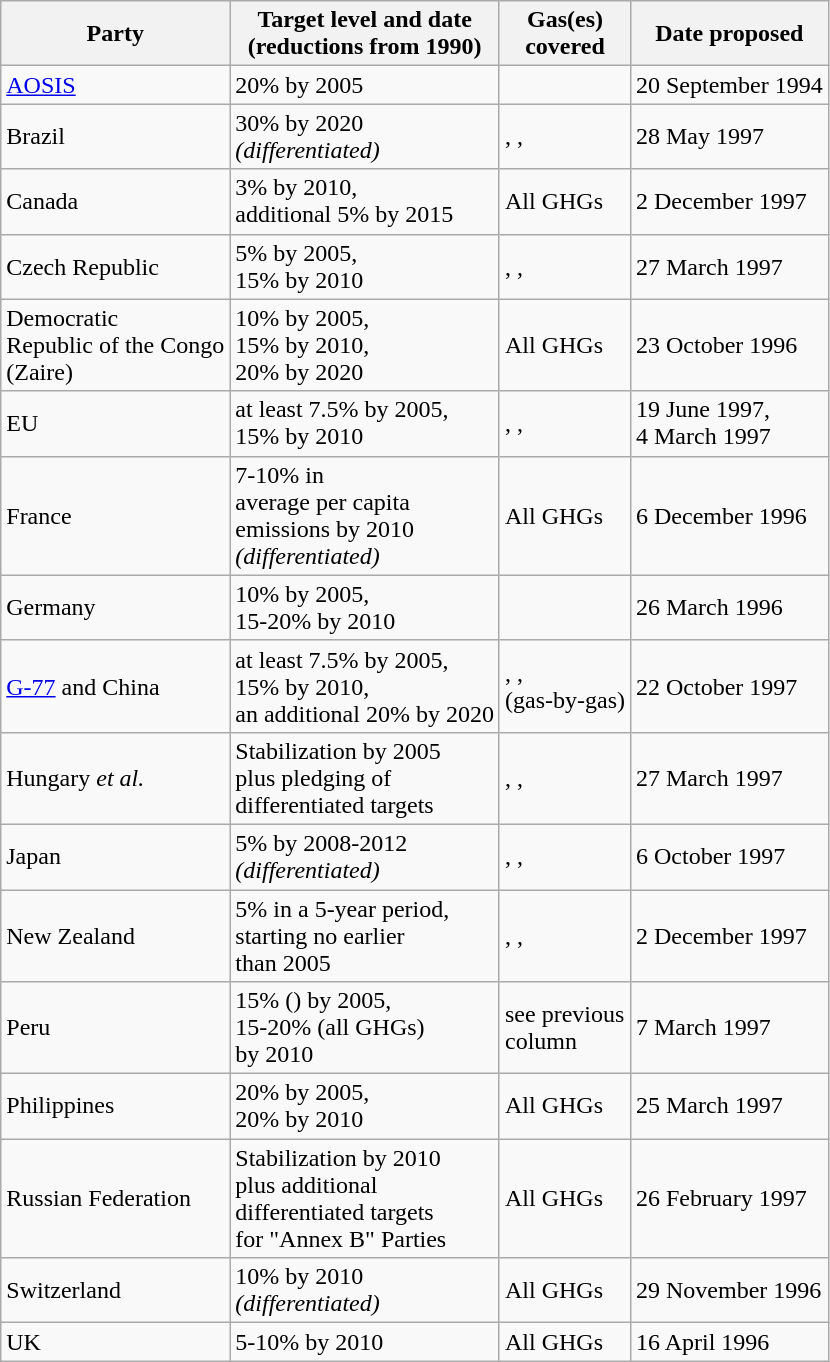<table class="wikitable">
<tr>
<th>Party</th>
<th>Target level and date<br>(reductions from 1990)</th>
<th>Gas(es)<br>covered</th>
<th>Date proposed</th>
</tr>
<tr>
<td><a href='#'>AOSIS</a></td>
<td>20% by 2005</td>
<td></td>
<td>20 September 1994</td>
</tr>
<tr>
<td>Brazil</td>
<td>30% by 2020<br><em>(differentiated)</em></td>
<td>, , </td>
<td>28 May 1997</td>
</tr>
<tr>
<td>Canada</td>
<td>3% by 2010,<br>additional 5% by 2015</td>
<td>All GHGs</td>
<td>2 December 1997</td>
</tr>
<tr>
<td>Czech Republic</td>
<td>5% by 2005,<br>15% by 2010</td>
<td>, , </td>
<td>27 March 1997</td>
</tr>
<tr>
<td>Democratic<br>Republic of the Congo<br>(Zaire)</td>
<td>10% by 2005,<br>15% by 2010,<br>20% by 2020</td>
<td>All GHGs</td>
<td>23 October 1996</td>
</tr>
<tr>
<td>EU</td>
<td>at least 7.5% by 2005,<br>15% by 2010</td>
<td>, , </td>
<td>19 June 1997,<br>4 March 1997</td>
</tr>
<tr>
<td>France</td>
<td>7-10% in<br>average per capita<br>emissions by 2010<br><em>(differentiated)</em></td>
<td>All GHGs</td>
<td>6 December 1996</td>
</tr>
<tr>
<td>Germany</td>
<td>10% by 2005,<br>15-20% by 2010</td>
<td></td>
<td>26 March 1996</td>
</tr>
<tr>
<td><a href='#'>G-77</a> and China</td>
<td>at least 7.5% by 2005,<br>15% by 2010,<br>an additional 20% by 2020</td>
<td>, , <br>(gas-by-gas)</td>
<td>22 October 1997</td>
</tr>
<tr>
<td>Hungary <em>et al.</em></td>
<td>Stabilization by 2005<br>plus pledging of<br>differentiated targets</td>
<td>, , </td>
<td>27 March 1997</td>
</tr>
<tr>
<td>Japan</td>
<td>5% by 2008-2012<br><em>(differentiated)</em></td>
<td>, , </td>
<td>6 October 1997</td>
</tr>
<tr>
<td>New Zealand</td>
<td>5% in a 5-year period,<br>starting no earlier<br>than 2005</td>
<td>, , </td>
<td>2 December 1997</td>
</tr>
<tr>
<td>Peru</td>
<td>15% () by 2005,<br>15-20% (all GHGs)<br>by 2010</td>
<td>see previous<br>column</td>
<td>7 March 1997</td>
</tr>
<tr>
<td>Philippines</td>
<td>20% by 2005,<br>20% by 2010</td>
<td>All GHGs</td>
<td>25 March 1997</td>
</tr>
<tr>
<td>Russian Federation</td>
<td>Stabilization by 2010<br>plus additional<br>differentiated targets<br>for "Annex B" Parties</td>
<td>All GHGs</td>
<td>26 February 1997</td>
</tr>
<tr>
<td>Switzerland</td>
<td>10% by 2010<br><em>(differentiated)</em></td>
<td>All GHGs</td>
<td>29 November 1996</td>
</tr>
<tr>
<td>UK</td>
<td>5-10% by 2010</td>
<td>All GHGs</td>
<td>16 April 1996</td>
</tr>
</table>
